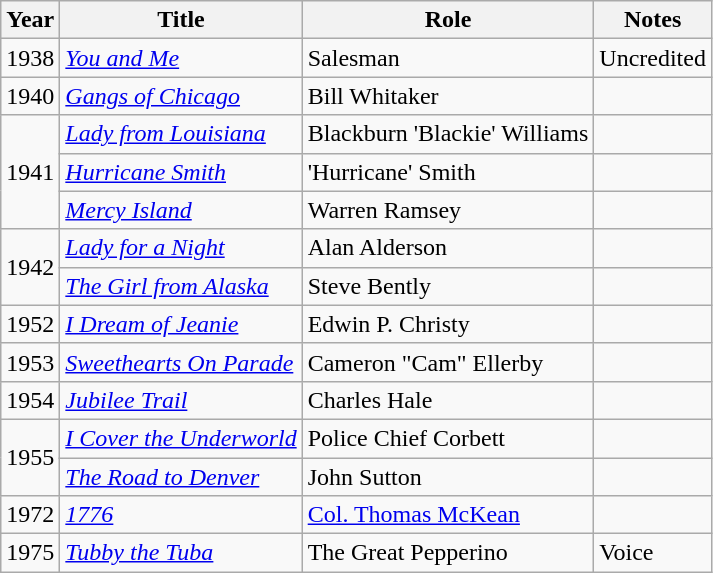<table class="wikitable">
<tr>
<th>Year</th>
<th>Title</th>
<th>Role</th>
<th>Notes</th>
</tr>
<tr>
<td>1938</td>
<td><em><a href='#'>You and Me</a></em></td>
<td>Salesman</td>
<td>Uncredited</td>
</tr>
<tr>
<td>1940</td>
<td><em><a href='#'>Gangs of Chicago</a></em></td>
<td>Bill Whitaker</td>
<td></td>
</tr>
<tr>
<td rowspan="3">1941</td>
<td><em><a href='#'>Lady from Louisiana</a></em></td>
<td>Blackburn 'Blackie' Williams</td>
<td></td>
</tr>
<tr>
<td><em><a href='#'>Hurricane Smith</a></em></td>
<td>'Hurricane' Smith</td>
<td></td>
</tr>
<tr>
<td><em><a href='#'>Mercy Island</a></em></td>
<td>Warren Ramsey</td>
<td></td>
</tr>
<tr>
<td rowspan="2">1942</td>
<td><em><a href='#'>Lady for a Night</a></em></td>
<td>Alan Alderson</td>
<td></td>
</tr>
<tr>
<td><em><a href='#'>The Girl from Alaska</a></em></td>
<td>Steve Bently</td>
<td></td>
</tr>
<tr>
<td>1952</td>
<td><em><a href='#'>I Dream of Jeanie</a></em></td>
<td>Edwin P. Christy</td>
<td></td>
</tr>
<tr>
<td>1953</td>
<td><em><a href='#'>Sweethearts On Parade</a></em></td>
<td>Cameron "Cam" Ellerby</td>
<td></td>
</tr>
<tr>
<td>1954</td>
<td><em><a href='#'>Jubilee Trail</a></em></td>
<td>Charles Hale</td>
<td></td>
</tr>
<tr>
<td rowspan="2">1955</td>
<td><em><a href='#'>I Cover the Underworld</a></em></td>
<td>Police Chief Corbett</td>
<td></td>
</tr>
<tr>
<td><em><a href='#'>The Road to Denver</a></em></td>
<td>John Sutton</td>
<td></td>
</tr>
<tr>
<td>1972</td>
<td><em><a href='#'>1776</a></em></td>
<td><a href='#'>Col. Thomas McKean</a></td>
<td></td>
</tr>
<tr>
<td>1975</td>
<td><em><a href='#'>Tubby the Tuba</a></em></td>
<td>The Great Pepperino</td>
<td>Voice</td>
</tr>
</table>
